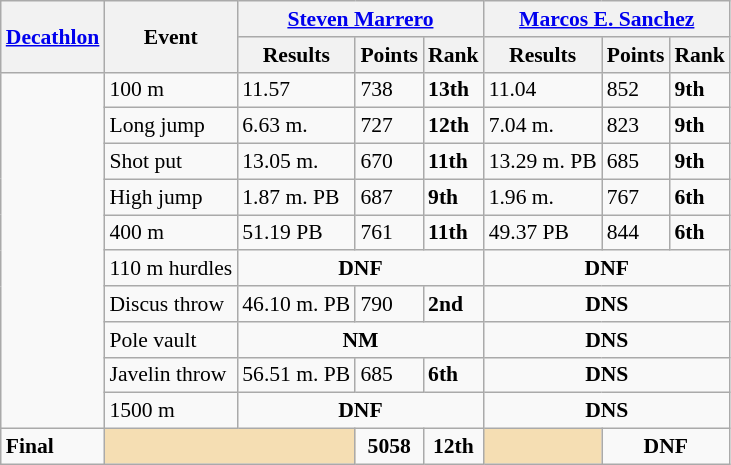<table class="wikitable" border="1" style="font-size:90%">
<tr>
<th rowspan=2><a href='#'>Decathlon</a></th>
<th rowspan=2>Event</th>
<th colspan=3><a href='#'>Steven Marrero</a></th>
<th colspan=3><a href='#'>Marcos E. Sanchez</a></th>
</tr>
<tr>
<th>Results</th>
<th>Points</th>
<th>Rank</th>
<th>Results</th>
<th>Points</th>
<th>Rank</th>
</tr>
<tr>
<td rowspan=10></td>
<td>100 m</td>
<td>11.57</td>
<td>738</td>
<td><strong>13th</strong></td>
<td>11.04</td>
<td>852</td>
<td><strong>9th</strong></td>
</tr>
<tr>
<td>Long jump</td>
<td>6.63 m.</td>
<td>727</td>
<td><strong>12th</strong></td>
<td>7.04 m.</td>
<td>823</td>
<td><strong>9th</strong></td>
</tr>
<tr>
<td>Shot put</td>
<td>13.05 m.</td>
<td>670</td>
<td><strong>11th</strong></td>
<td>13.29 m. PB</td>
<td>685</td>
<td><strong>9th</strong></td>
</tr>
<tr>
<td>High jump</td>
<td>1.87 m. PB</td>
<td>687</td>
<td><strong>9th</strong></td>
<td>1.96 m.</td>
<td>767</td>
<td><strong>6th</strong></td>
</tr>
<tr>
<td>400 m</td>
<td>51.19 PB</td>
<td>761</td>
<td><strong>11th</strong></td>
<td>49.37 PB</td>
<td>844</td>
<td><strong>6th</strong></td>
</tr>
<tr>
<td>110 m hurdles</td>
<td align=center colspan=3><strong>DNF</strong></td>
<td align=center colspan=3><strong>DNF</strong></td>
</tr>
<tr>
<td>Discus throw</td>
<td>46.10 m. PB</td>
<td>790</td>
<td><strong>2nd</strong></td>
<td align=center colspan=3><strong>DNS</strong></td>
</tr>
<tr>
<td>Pole vault</td>
<td align=center colspan=3><strong>NM</strong></td>
<td align=center colspan=3><strong>DNS</strong></td>
</tr>
<tr>
<td>Javelin throw</td>
<td>56.51 m. PB</td>
<td>685</td>
<td><strong>6th</strong></td>
<td align=center colspan=3><strong>DNS</strong></td>
</tr>
<tr>
<td>1500 m</td>
<td align=center colspan=3><strong>DNF</strong></td>
<td align=center colspan=3><strong>DNS</strong></td>
</tr>
<tr>
<td><strong>Final</strong></td>
<td colspan=2 bgcolor=wheat></td>
<td align=center><strong>5058</strong></td>
<td align=center><strong>12th</strong></td>
<td bgcolor=wheat></td>
<td align=center colspan=2><strong>DNF</strong></td>
</tr>
</table>
